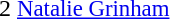<table cellspacing=0 cellpadding=0>
<tr>
<td><div>2 </div></td>
<td style="font-size: 95%"> <a href='#'>Natalie Grinham</a></td>
</tr>
</table>
